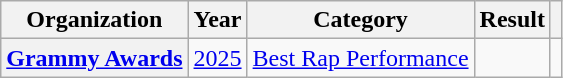<table class="wikitable sortable plainrowheaders" style="border:none; margin:0;">
<tr>
<th scope="col">Organization</th>
<th scope="col">Year</th>
<th scope="col">Category</th>
<th scope="col">Result</th>
<th scope="col" class="unsortable"></th>
</tr>
<tr>
<th scope="row"><a href='#'>Grammy Awards</a></th>
<td><a href='#'>2025</a></td>
<td><a href='#'>Best Rap Performance</a></td>
<td></td>
<td style="text-align:center"></td>
</tr>
</table>
